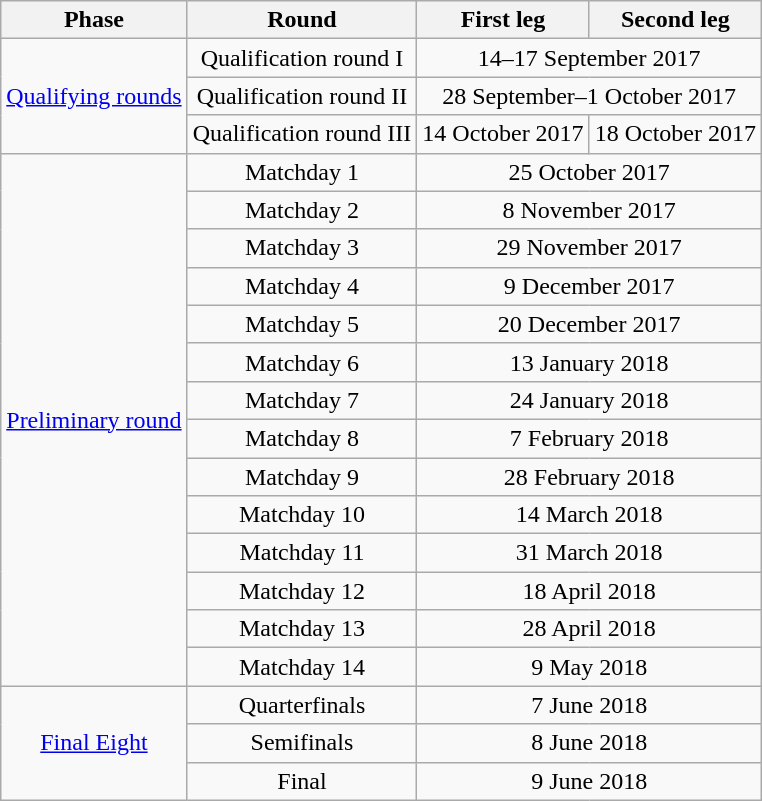<table class="wikitable" style="text-align:center">
<tr>
<th>Phase</th>
<th>Round</th>
<th>First leg</th>
<th>Second leg</th>
</tr>
<tr>
<td rowspan=3><a href='#'>Qualifying rounds</a></td>
<td>Qualification round I</td>
<td colspan=2>14–17 September 2017</td>
</tr>
<tr>
<td>Qualification round II</td>
<td colspan=2>28 September–1 October 2017</td>
</tr>
<tr>
<td>Qualification round III</td>
<td>14 October 2017</td>
<td>18 October 2017</td>
</tr>
<tr>
<td rowspan=14><a href='#'>Preliminary round</a></td>
<td>Matchday 1</td>
<td colspan=2>25 October 2017</td>
</tr>
<tr>
<td>Matchday 2</td>
<td colspan=2>8 November 2017</td>
</tr>
<tr>
<td>Matchday 3</td>
<td colspan=2>29 November 2017</td>
</tr>
<tr>
<td>Matchday 4</td>
<td colspan=2>9 December 2017</td>
</tr>
<tr>
<td>Matchday 5</td>
<td colspan=2>20 December 2017</td>
</tr>
<tr>
<td>Matchday 6</td>
<td colspan=2>13 January 2018</td>
</tr>
<tr>
<td>Matchday 7</td>
<td colspan=2>24 January 2018</td>
</tr>
<tr>
<td>Matchday 8</td>
<td colspan=2>7 February 2018</td>
</tr>
<tr>
<td>Matchday 9</td>
<td colspan=2>28 February 2018</td>
</tr>
<tr>
<td>Matchday 10</td>
<td colspan=2>14 March 2018</td>
</tr>
<tr>
<td>Matchday 11</td>
<td colspan=2>31 March 2018</td>
</tr>
<tr>
<td>Matchday 12</td>
<td colspan=2>18 April 2018</td>
</tr>
<tr>
<td>Matchday 13</td>
<td colspan=2>28 April 2018</td>
</tr>
<tr>
<td>Matchday 14</td>
<td colspan=2>9 May 2018</td>
</tr>
<tr>
<td rowspan=3><a href='#'>Final Eight</a></td>
<td>Quarterfinals</td>
<td colspan=2>7 June 2018</td>
</tr>
<tr>
<td>Semifinals</td>
<td colspan=2>8 June 2018</td>
</tr>
<tr>
<td>Final</td>
<td colspan=2>9 June 2018</td>
</tr>
</table>
